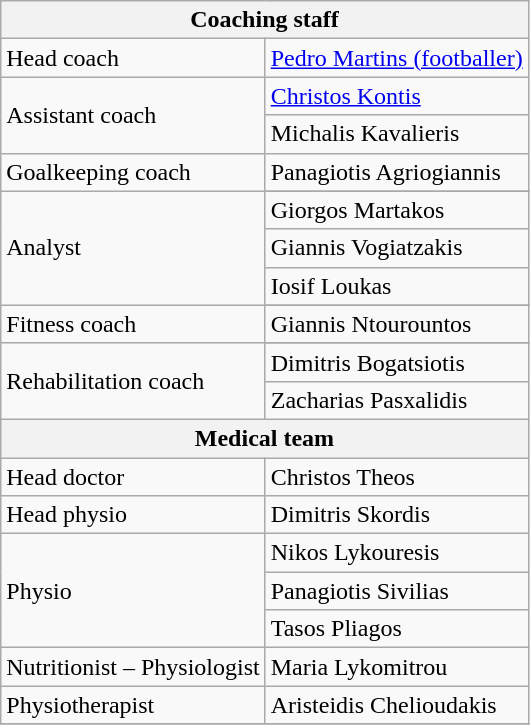<table class="wikitable" style="text-align: center">
<tr>
<th colspan="2">Coaching staff </th>
</tr>
<tr>
<td align=left>Head coach</td>
<td align=left> <a href='#'>Pedro Martins (footballer)</a></td>
</tr>
<tr>
<td align=left rowspan=2>Assistant coach</td>
<td align=left> <a href='#'>Christos Kontis</a></td>
</tr>
<tr>
<td align=left> Michalis Kavalieris</td>
</tr>
<tr>
<td align=left>Goalkeeping coach</td>
<td align=left> Panagiotis Agriogiannis</td>
</tr>
<tr>
<td align=left rowspan=4>Analyst</td>
</tr>
<tr>
<td align=left> Giorgos Martakos</td>
</tr>
<tr>
<td align=left> Giannis Vogiatzakis</td>
</tr>
<tr>
<td align=left> Iosif Loukas</td>
</tr>
<tr>
<td align=left rowspan=2>Fitness coach</td>
</tr>
<tr>
<td align=left> Giannis Ntourountos</td>
</tr>
<tr>
<td align=left rowspan=3>Rehabilitation coach</td>
</tr>
<tr>
<td align=left> Dimitris Bogatsiotis</td>
</tr>
<tr>
<td align=left> Zacharias Pasxalidis</td>
</tr>
<tr>
<th colspan="2">Medical team </th>
</tr>
<tr>
<td align=left>Head doctor</td>
<td align=left> Christos Theos</td>
</tr>
<tr>
<td align=left>Head physio</td>
<td align=left> Dimitris Skordis</td>
</tr>
<tr>
<td align=left rowspan=3>Physio</td>
<td align=left> Nikos Lykouresis</td>
</tr>
<tr>
<td align=left> Panagiotis Sivilias</td>
</tr>
<tr>
<td align=left> Tasos Pliagos</td>
</tr>
<tr>
<td align=left>Nutritionist – Physiologist</td>
<td align=left> Maria Lykomitrou</td>
</tr>
<tr>
<td align=left>Physiotherapist</td>
<td align=left> Aristeidis Chelioudakis</td>
</tr>
<tr>
</tr>
</table>
